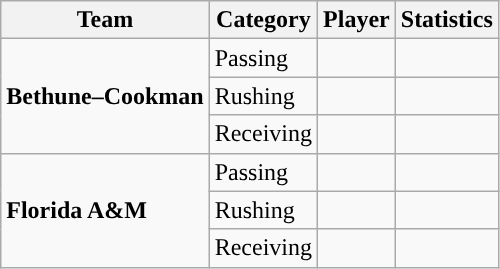<table class="wikitable" style="float: left;">
<tr>
<th>Team</th>
<th>Category</th>
<th>Player</th>
<th>Statistics</th>
</tr>
<tr>
<td rowspan=3><strong>Bethune–Cookman</strong></td>
<td>Passing</td>
<td> </td>
<td> </td>
</tr>
<tr>
<td>Rushing</td>
<td> </td>
<td> </td>
</tr>
<tr>
<td>Receiving</td>
<td> </td>
<td> </td>
</tr>
<tr>
<td rowspan=3><strong>Florida A&M</strong></td>
<td>Passing</td>
<td> </td>
<td> </td>
</tr>
<tr>
<td>Rushing</td>
<td> </td>
<td> </td>
</tr>
<tr>
<td>Receiving</td>
<td> </td>
<td> </td>
</tr>
</table>
